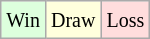<table class="wikitable">
<tr>
<td style="background: #ddffdd;"><small>Win</small></td>
<td bgcolor="#ffffdd"><small>Draw</small></td>
<td style="background: #ffdddd;"><small>Loss</small></td>
</tr>
</table>
